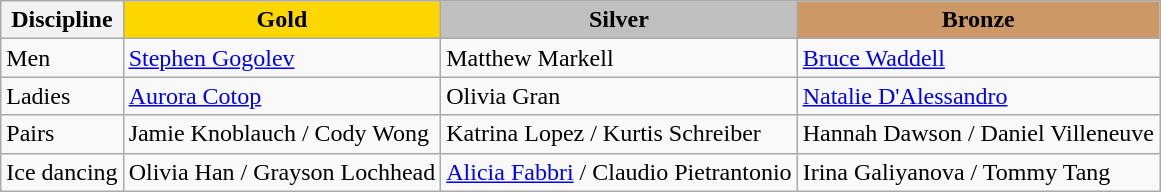<table class="wikitable">
<tr>
<th>Discipline</th>
<td align=center bgcolor=gold><strong>Gold</strong></td>
<td align=center bgcolor=silver><strong>Silver</strong></td>
<td align=center bgcolor=cc9966><strong>Bronze</strong></td>
</tr>
<tr>
<td>Men</td>
<td><a href='#'>Stephen Gogolev</a></td>
<td>Matthew Markell</td>
<td><a href='#'>Bruce Waddell</a></td>
</tr>
<tr>
<td>Ladies</td>
<td><a href='#'>Aurora Cotop</a></td>
<td>Olivia Gran</td>
<td><a href='#'>Natalie D'Alessandro</a></td>
</tr>
<tr>
<td>Pairs</td>
<td>Jamie Knoblauch / Cody Wong</td>
<td>Katrina Lopez / Kurtis Schreiber</td>
<td>Hannah Dawson / Daniel Villeneuve</td>
</tr>
<tr>
<td>Ice dancing</td>
<td>Olivia Han / Grayson Lochhead</td>
<td><a href='#'>Alicia Fabbri</a> / Claudio Pietrantonio</td>
<td>Irina Galiyanova / Tommy Tang</td>
</tr>
</table>
